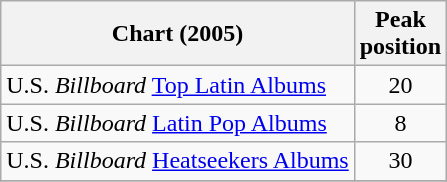<table class="wikitable sortable">
<tr>
<th align="left">Chart (2005)</th>
<th align="left">Peak<br>position</th>
</tr>
<tr>
<td align="left">U.S. <em>Billboard</em> <a href='#'>Top Latin Albums</a></td>
<td align="center">20</td>
</tr>
<tr>
<td align="left">U.S. <em>Billboard</em> <a href='#'>Latin Pop Albums</a></td>
<td align="center">8</td>
</tr>
<tr>
<td align="left">U.S. <em>Billboard</em> <a href='#'>Heatseekers Albums</a></td>
<td align="center">30</td>
</tr>
<tr>
</tr>
</table>
